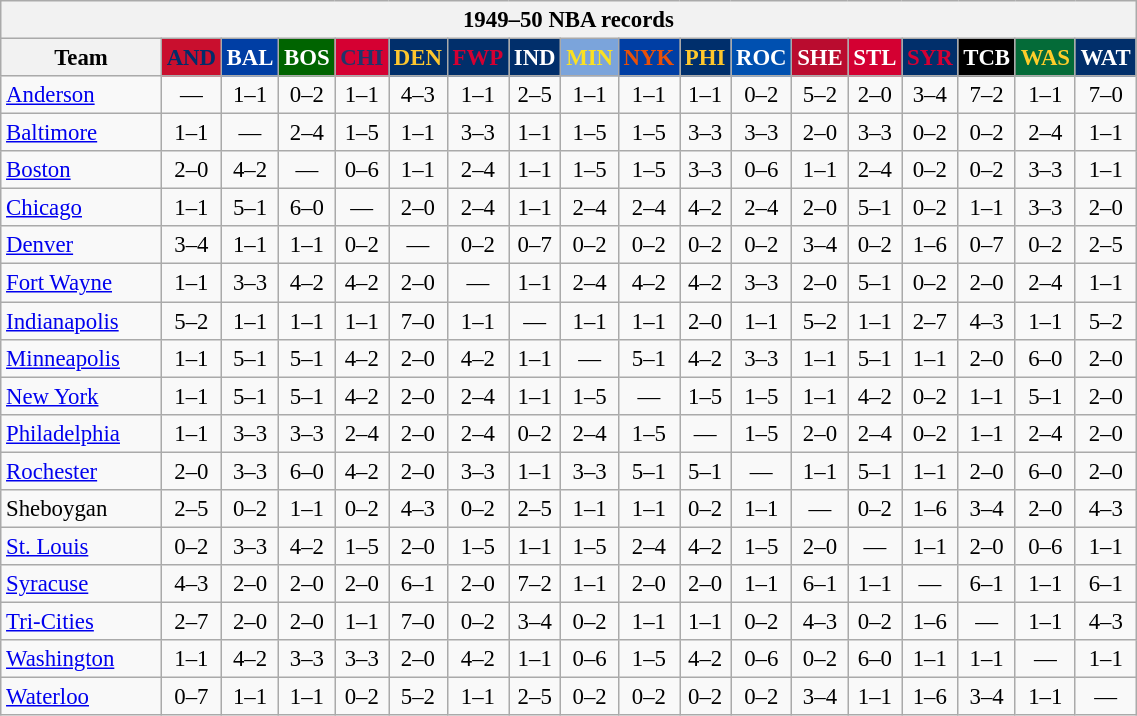<table class="wikitable" style="font-size:95%; text-align:center">
<tr>
<th colspan=18>1949–50 NBA records</th>
</tr>
<tr>
<th width=100>Team</th>
<th style="background:#C90F2E;color:#012D6A;width=35">AND</th>
<th style="background:#003EA4;color:#FFFFFF;width=35">BAL</th>
<th style="background:#006400;color:#FFFFFF;width=35">BOS</th>
<th style="background:#D50032;color:#22356A;width=35">CHI</th>
<th style="background:#012F6B;color:#FEC72E;width=35">DEN</th>
<th style="background:#012F6B;color:#D40032;width=35">FWP</th>
<th style="background:#012F6B;color:#FFFFFF;width=35">IND</th>
<th style="background:#7BA4DB;color:#FBE122;width=35">MIN</th>
<th style="background:#003EA4;color:#E85109;width=35">NYK</th>
<th style="background:#002F6C;color:#FFC72C;width=35">PHI</th>
<th style="background:#0050B0;color:#FFFFFF;width=35">ROC</th>
<th style="background:#BA0C2F;color:#FFFFFF;width=35">SHE</th>
<th style="background:#D40032;color:#FFFFFF;width=35">STL</th>
<th style="background:#012F6B;color:#D50033;width=35">SYR</th>
<th style="background:#000000;color:#FFFFFF;width=35">TCB</th>
<th style="background:#046B38;color:#FECD2A;width=35">WAS</th>
<th style="background:#012F6B;color:#FFFFFF;width=35">WAT</th>
</tr>
<tr>
<td style="text-align:left;"><a href='#'>Anderson</a></td>
<td>—</td>
<td>1–1</td>
<td>0–2</td>
<td>1–1</td>
<td>4–3</td>
<td>1–1</td>
<td>2–5</td>
<td>1–1</td>
<td>1–1</td>
<td>1–1</td>
<td>0–2</td>
<td>5–2</td>
<td>2–0</td>
<td>3–4</td>
<td>7–2</td>
<td>1–1</td>
<td>7–0</td>
</tr>
<tr>
<td style="text-align:left;"><a href='#'>Baltimore</a></td>
<td>1–1</td>
<td>—</td>
<td>2–4</td>
<td>1–5</td>
<td>1–1</td>
<td>3–3</td>
<td>1–1</td>
<td>1–5</td>
<td>1–5</td>
<td>3–3</td>
<td>3–3</td>
<td>2–0</td>
<td>3–3</td>
<td>0–2</td>
<td>0–2</td>
<td>2–4</td>
<td>1–1</td>
</tr>
<tr>
<td style="text-align:left;"><a href='#'>Boston</a></td>
<td>2–0</td>
<td>4–2</td>
<td>—</td>
<td>0–6</td>
<td>1–1</td>
<td>2–4</td>
<td>1–1</td>
<td>1–5</td>
<td>1–5</td>
<td>3–3</td>
<td>0–6</td>
<td>1–1</td>
<td>2–4</td>
<td>0–2</td>
<td>0–2</td>
<td>3–3</td>
<td>1–1</td>
</tr>
<tr>
<td style="text-align:left;"><a href='#'>Chicago</a></td>
<td>1–1</td>
<td>5–1</td>
<td>6–0</td>
<td>—</td>
<td>2–0</td>
<td>2–4</td>
<td>1–1</td>
<td>2–4</td>
<td>2–4</td>
<td>4–2</td>
<td>2–4</td>
<td>2–0</td>
<td>5–1</td>
<td>0–2</td>
<td>1–1</td>
<td>3–3</td>
<td>2–0</td>
</tr>
<tr>
<td style="text-align:left;"><a href='#'>Denver</a></td>
<td>3–4</td>
<td>1–1</td>
<td>1–1</td>
<td>0–2</td>
<td>—</td>
<td>0–2</td>
<td>0–7</td>
<td>0–2</td>
<td>0–2</td>
<td>0–2</td>
<td>0–2</td>
<td>3–4</td>
<td>0–2</td>
<td>1–6</td>
<td>0–7</td>
<td>0–2</td>
<td>2–5</td>
</tr>
<tr>
<td style="text-align:left;"><a href='#'>Fort Wayne</a></td>
<td>1–1</td>
<td>3–3</td>
<td>4–2</td>
<td>4–2</td>
<td>2–0</td>
<td>—</td>
<td>1–1</td>
<td>2–4</td>
<td>4–2</td>
<td>4–2</td>
<td>3–3</td>
<td>2–0</td>
<td>5–1</td>
<td>0–2</td>
<td>2–0</td>
<td>2–4</td>
<td>1–1</td>
</tr>
<tr>
<td style="text-align:left;"><a href='#'>Indianapolis</a></td>
<td>5–2</td>
<td>1–1</td>
<td>1–1</td>
<td>1–1</td>
<td>7–0</td>
<td>1–1</td>
<td>—</td>
<td>1–1</td>
<td>1–1</td>
<td>2–0</td>
<td>1–1</td>
<td>5–2</td>
<td>1–1</td>
<td>2–7</td>
<td>4–3</td>
<td>1–1</td>
<td>5–2</td>
</tr>
<tr>
<td style="text-align:left;"><a href='#'>Minneapolis</a></td>
<td>1–1</td>
<td>5–1</td>
<td>5–1</td>
<td>4–2</td>
<td>2–0</td>
<td>4–2</td>
<td>1–1</td>
<td>—</td>
<td>5–1</td>
<td>4–2</td>
<td>3–3</td>
<td>1–1</td>
<td>5–1</td>
<td>1–1</td>
<td>2–0</td>
<td>6–0</td>
<td>2–0</td>
</tr>
<tr>
<td style="text-align:left;"><a href='#'>New York</a></td>
<td>1–1</td>
<td>5–1</td>
<td>5–1</td>
<td>4–2</td>
<td>2–0</td>
<td>2–4</td>
<td>1–1</td>
<td>1–5</td>
<td>—</td>
<td>1–5</td>
<td>1–5</td>
<td>1–1</td>
<td>4–2</td>
<td>0–2</td>
<td>1–1</td>
<td>5–1</td>
<td>2–0</td>
</tr>
<tr>
<td style="text-align:left;"><a href='#'>Philadelphia</a></td>
<td>1–1</td>
<td>3–3</td>
<td>3–3</td>
<td>2–4</td>
<td>2–0</td>
<td>2–4</td>
<td>0–2</td>
<td>2–4</td>
<td>1–5</td>
<td>—</td>
<td>1–5</td>
<td>2–0</td>
<td>2–4</td>
<td>0–2</td>
<td>1–1</td>
<td>2–4</td>
<td>2–0</td>
</tr>
<tr>
<td style="text-align:left;"><a href='#'>Rochester</a></td>
<td>2–0</td>
<td>3–3</td>
<td>6–0</td>
<td>4–2</td>
<td>2–0</td>
<td>3–3</td>
<td>1–1</td>
<td>3–3</td>
<td>5–1</td>
<td>5–1</td>
<td>—</td>
<td>1–1</td>
<td>5–1</td>
<td>1–1</td>
<td>2–0</td>
<td>6–0</td>
<td>2–0</td>
</tr>
<tr>
<td style="text-align:left;">Sheboygan</td>
<td>2–5</td>
<td>0–2</td>
<td>1–1</td>
<td>0–2</td>
<td>4–3</td>
<td>0–2</td>
<td>2–5</td>
<td>1–1</td>
<td>1–1</td>
<td>0–2</td>
<td>1–1</td>
<td>—</td>
<td>0–2</td>
<td>1–6</td>
<td>3–4</td>
<td>2–0</td>
<td>4–3</td>
</tr>
<tr>
<td style="text-align:left;"><a href='#'>St. Louis</a></td>
<td>0–2</td>
<td>3–3</td>
<td>4–2</td>
<td>1–5</td>
<td>2–0</td>
<td>1–5</td>
<td>1–1</td>
<td>1–5</td>
<td>2–4</td>
<td>4–2</td>
<td>1–5</td>
<td>2–0</td>
<td>—</td>
<td>1–1</td>
<td>2–0</td>
<td>0–6</td>
<td>1–1</td>
</tr>
<tr>
<td style="text-align:left;"><a href='#'>Syracuse</a></td>
<td>4–3</td>
<td>2–0</td>
<td>2–0</td>
<td>2–0</td>
<td>6–1</td>
<td>2–0</td>
<td>7–2</td>
<td>1–1</td>
<td>2–0</td>
<td>2–0</td>
<td>1–1</td>
<td>6–1</td>
<td>1–1</td>
<td>—</td>
<td>6–1</td>
<td>1–1</td>
<td>6–1</td>
</tr>
<tr>
<td style="text-align:left;"><a href='#'>Tri-Cities</a></td>
<td>2–7</td>
<td>2–0</td>
<td>2–0</td>
<td>1–1</td>
<td>7–0</td>
<td>0–2</td>
<td>3–4</td>
<td>0–2</td>
<td>1–1</td>
<td>1–1</td>
<td>0–2</td>
<td>4–3</td>
<td>0–2</td>
<td>1–6</td>
<td>—</td>
<td>1–1</td>
<td>4–3</td>
</tr>
<tr>
<td style="text-align:left;"><a href='#'>Washington</a></td>
<td>1–1</td>
<td>4–2</td>
<td>3–3</td>
<td>3–3</td>
<td>2–0</td>
<td>4–2</td>
<td>1–1</td>
<td>0–6</td>
<td>1–5</td>
<td>4–2</td>
<td>0–6</td>
<td>0–2</td>
<td>6–0</td>
<td>1–1</td>
<td>1–1</td>
<td>—</td>
<td>1–1</td>
</tr>
<tr>
<td style="text-align:left;"><a href='#'>Waterloo</a></td>
<td>0–7</td>
<td>1–1</td>
<td>1–1</td>
<td>0–2</td>
<td>5–2</td>
<td>1–1</td>
<td>2–5</td>
<td>0–2</td>
<td>0–2</td>
<td>0–2</td>
<td>0–2</td>
<td>3–4</td>
<td>1–1</td>
<td>1–6</td>
<td>3–4</td>
<td>1–1</td>
<td>—</td>
</tr>
</table>
